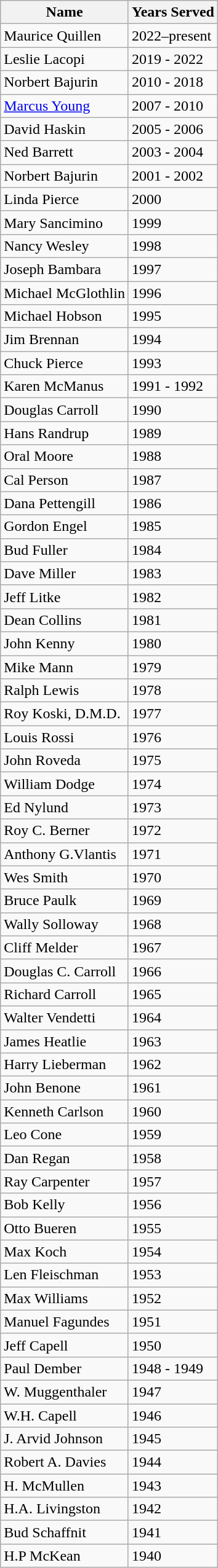<table class="wikitable">
<tr>
<th>Name</th>
<th>Years Served</th>
</tr>
<tr>
<td>Maurice Quillen</td>
<td>2022–present</td>
</tr>
<tr>
<td>Leslie Lacopi</td>
<td>2019 - 2022</td>
</tr>
<tr>
<td>Norbert Bajurin</td>
<td>2010 - 2018</td>
</tr>
<tr>
<td><a href='#'>Marcus Young</a></td>
<td>2007 - 2010</td>
</tr>
<tr>
<td>David Haskin</td>
<td>2005 - 2006</td>
</tr>
<tr>
<td>Ned Barrett</td>
<td>2003 - 2004</td>
</tr>
<tr>
<td>Norbert Bajurin</td>
<td>2001 - 2002</td>
</tr>
<tr>
<td>Linda Pierce</td>
<td>2000</td>
</tr>
<tr>
<td>Mary Sancimino</td>
<td>1999</td>
</tr>
<tr>
<td>Nancy Wesley</td>
<td>1998</td>
</tr>
<tr>
<td>Joseph Bambara</td>
<td>1997</td>
</tr>
<tr>
<td>Michael McGlothlin</td>
<td>1996</td>
</tr>
<tr>
<td>Michael Hobson</td>
<td>1995</td>
</tr>
<tr>
<td>Jim Brennan</td>
<td>1994</td>
</tr>
<tr>
<td>Chuck Pierce</td>
<td>1993</td>
</tr>
<tr>
<td>Karen McManus</td>
<td>1991 - 1992</td>
</tr>
<tr>
<td>Douglas Carroll</td>
<td>1990</td>
</tr>
<tr>
<td>Hans Randrup</td>
<td>1989</td>
</tr>
<tr>
<td>Oral Moore</td>
<td>1988</td>
</tr>
<tr>
<td>Cal Person</td>
<td>1987</td>
</tr>
<tr>
<td>Dana Pettengill</td>
<td>1986</td>
</tr>
<tr>
<td>Gordon Engel</td>
<td>1985</td>
</tr>
<tr>
<td>Bud Fuller</td>
<td>1984</td>
</tr>
<tr>
<td>Dave Miller</td>
<td>1983</td>
</tr>
<tr>
<td>Jeff Litke</td>
<td>1982</td>
</tr>
<tr>
<td>Dean Collins</td>
<td>1981</td>
</tr>
<tr>
<td>John Kenny</td>
<td>1980</td>
</tr>
<tr>
<td>Mike Mann</td>
<td>1979</td>
</tr>
<tr>
<td>Ralph Lewis</td>
<td>1978</td>
</tr>
<tr>
<td>Roy Koski, D.M.D.</td>
<td>1977</td>
</tr>
<tr>
<td>Louis Rossi</td>
<td>1976</td>
</tr>
<tr>
<td>John Roveda</td>
<td>1975</td>
</tr>
<tr>
<td>William Dodge</td>
<td>1974</td>
</tr>
<tr>
<td>Ed Nylund</td>
<td>1973</td>
</tr>
<tr>
<td>Roy C. Berner</td>
<td>1972</td>
</tr>
<tr>
<td>Anthony G.Vlantis</td>
<td>1971</td>
</tr>
<tr>
<td>Wes Smith</td>
<td>1970</td>
</tr>
<tr>
<td>Bruce Paulk</td>
<td>1969</td>
</tr>
<tr>
<td>Wally Solloway</td>
<td>1968</td>
</tr>
<tr>
<td>Cliff Melder</td>
<td>1967</td>
</tr>
<tr>
<td>Douglas C. Carroll</td>
<td>1966</td>
</tr>
<tr>
<td>Richard Carroll</td>
<td>1965</td>
</tr>
<tr>
<td>Walter Vendetti</td>
<td>1964</td>
</tr>
<tr>
<td>James Heatlie</td>
<td>1963</td>
</tr>
<tr>
<td>Harry Lieberman</td>
<td>1962</td>
</tr>
<tr>
<td>John Benone</td>
<td>1961</td>
</tr>
<tr>
<td>Kenneth Carlson</td>
<td>1960</td>
</tr>
<tr>
<td>Leo Cone</td>
<td>1959</td>
</tr>
<tr>
<td>Dan Regan</td>
<td>1958</td>
</tr>
<tr>
<td>Ray Carpenter</td>
<td>1957</td>
</tr>
<tr>
<td>Bob Kelly</td>
<td>1956</td>
</tr>
<tr>
<td>Otto Bueren</td>
<td>1955</td>
</tr>
<tr>
<td>Max Koch</td>
<td>1954</td>
</tr>
<tr>
<td>Len Fleischman</td>
<td>1953</td>
</tr>
<tr>
<td>Max Williams</td>
<td>1952</td>
</tr>
<tr>
<td>Manuel Fagundes</td>
<td>1951</td>
</tr>
<tr>
<td>Jeff Capell</td>
<td>1950</td>
</tr>
<tr>
<td>Paul Dember</td>
<td>1948 - 1949</td>
</tr>
<tr>
<td>W. Muggenthaler</td>
<td>1947</td>
</tr>
<tr>
<td>W.H. Capell</td>
<td>1946</td>
</tr>
<tr>
<td>J. Arvid Johnson</td>
<td>1945</td>
</tr>
<tr>
<td>Robert A. Davies</td>
<td>1944</td>
</tr>
<tr>
<td>H. McMullen</td>
<td>1943</td>
</tr>
<tr>
<td>H.A. Livingston</td>
<td>1942</td>
</tr>
<tr>
<td>Bud Schaffnit</td>
<td>1941</td>
</tr>
<tr>
<td>H.P McKean</td>
<td>1940</td>
</tr>
</table>
